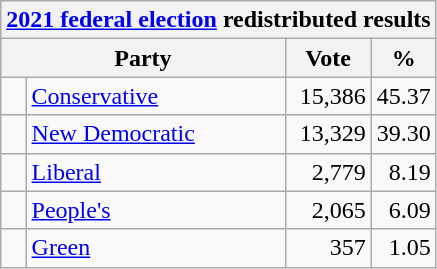<table class="wikitable">
<tr>
<th colspan="4"><a href='#'>2021 federal election</a> redistributed results</th>
</tr>
<tr>
<th bgcolor="#DDDDFF" width="130px" colspan="2">Party</th>
<th bgcolor="#DDDDFF" width="50px">Vote</th>
<th bgcolor="#DDDDFF" width="30px">%</th>
</tr>
<tr>
<td> </td>
<td><a href='#'>Conservative</a></td>
<td align=right>15,386</td>
<td align=right>45.37</td>
</tr>
<tr>
<td> </td>
<td><a href='#'>New Democratic</a></td>
<td align=right>13,329</td>
<td align=right>39.30</td>
</tr>
<tr>
<td> </td>
<td><a href='#'>Liberal</a></td>
<td align=right>2,779</td>
<td align=right>8.19</td>
</tr>
<tr>
<td> </td>
<td><a href='#'>People's</a></td>
<td align=right>2,065</td>
<td align=right>6.09</td>
</tr>
<tr>
<td> </td>
<td><a href='#'>Green</a></td>
<td align=right>357</td>
<td align=right>1.05</td>
</tr>
</table>
